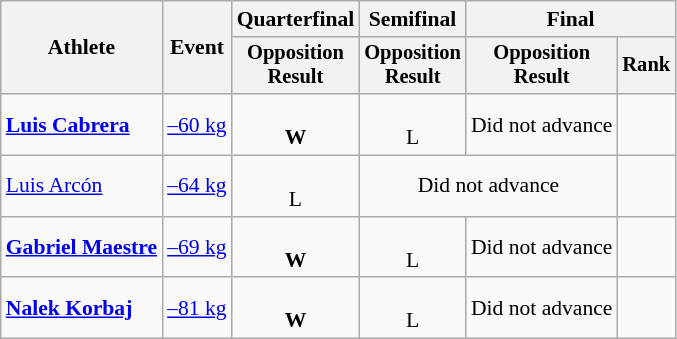<table class=wikitable style=font-size:90%;text-align:center>
<tr>
<th rowspan=2>Athlete</th>
<th rowspan=2>Event</th>
<th>Quarterfinal</th>
<th>Semifinal</th>
<th colspan=2>Final</th>
</tr>
<tr style=font-size:95%>
<th>Opposition<br>Result</th>
<th>Opposition<br>Result</th>
<th>Opposition<br>Result</th>
<th>Rank</th>
</tr>
<tr>
<td align=left><strong><a href='#'>Luis Cabrera</a></strong></td>
<td align=left><a href='#'>–60 kg</a></td>
<td><br><strong>W</strong></td>
<td><br>L</td>
<td>Did not advance</td>
<td></td>
</tr>
<tr>
<td align=left><a href='#'>Luis Arcón</a></td>
<td align=left><a href='#'>–64 kg</a></td>
<td><br>L</td>
<td colspan=2>Did not advance</td>
<td></td>
</tr>
<tr>
<td align=left><strong><a href='#'>Gabriel Maestre</a></strong></td>
<td align=left><a href='#'>–69 kg</a></td>
<td><br><strong>W</strong></td>
<td><br>L</td>
<td>Did not advance</td>
<td></td>
</tr>
<tr>
<td align=left><strong><a href='#'>Nalek Korbaj</a></strong></td>
<td align=left><a href='#'>–81 kg</a></td>
<td><br><strong>W</strong></td>
<td><br>L</td>
<td>Did not advance</td>
<td></td>
</tr>
</table>
